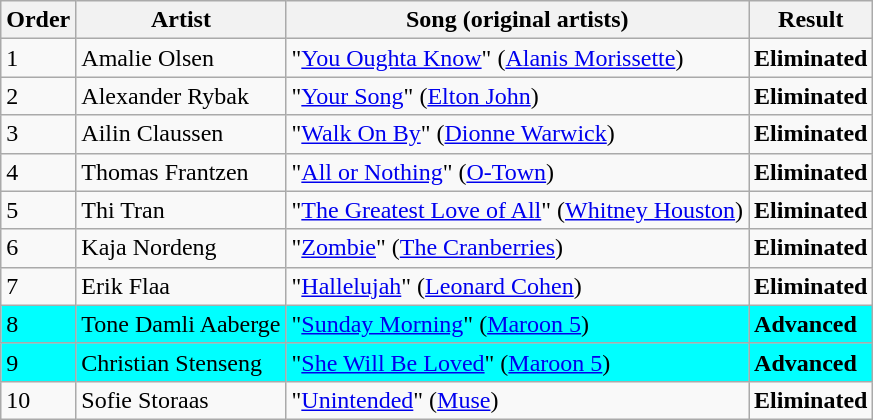<table class=wikitable>
<tr>
<th>Order</th>
<th>Artist</th>
<th>Song (original artists)</th>
<th>Result</th>
</tr>
<tr>
<td>1</td>
<td>Amalie Olsen</td>
<td>"<a href='#'>You Oughta Know</a>" (<a href='#'>Alanis Morissette</a>)</td>
<td><strong>Eliminated</strong></td>
</tr>
<tr>
<td>2</td>
<td>Alexander Rybak</td>
<td>"<a href='#'>Your Song</a>" (<a href='#'>Elton John</a>)</td>
<td><strong>Eliminated</strong></td>
</tr>
<tr>
<td>3</td>
<td>Ailin Claussen</td>
<td>"<a href='#'>Walk On By</a>" (<a href='#'>Dionne Warwick</a>)</td>
<td><strong>Eliminated</strong></td>
</tr>
<tr>
<td>4</td>
<td>Thomas Frantzen</td>
<td>"<a href='#'>All or Nothing</a>" (<a href='#'>O-Town</a>)</td>
<td><strong>Eliminated</strong></td>
</tr>
<tr>
<td>5</td>
<td>Thi Tran</td>
<td>"<a href='#'>The Greatest Love of All</a>" (<a href='#'>Whitney Houston</a>)</td>
<td><strong>Eliminated</strong></td>
</tr>
<tr>
<td>6</td>
<td>Kaja Nordeng</td>
<td>"<a href='#'>Zombie</a>" (<a href='#'>The Cranberries</a>)</td>
<td><strong>Eliminated</strong></td>
</tr>
<tr>
<td>7</td>
<td>Erik Flaa</td>
<td>"<a href='#'>Hallelujah</a>" (<a href='#'>Leonard Cohen</a>)</td>
<td><strong>Eliminated</strong></td>
</tr>
<tr style="background:cyan;">
<td>8</td>
<td>Tone Damli Aaberge</td>
<td>"<a href='#'>Sunday Morning</a>" (<a href='#'>Maroon 5</a>)</td>
<td><strong>Advanced</strong></td>
</tr>
<tr style="background:cyan;">
<td>9</td>
<td>Christian Stenseng</td>
<td>"<a href='#'>She Will Be Loved</a>" (<a href='#'>Maroon 5</a>)</td>
<td><strong>Advanced</strong></td>
</tr>
<tr>
<td>10</td>
<td>Sofie Storaas</td>
<td>"<a href='#'>Unintended</a>" (<a href='#'>Muse</a>)</td>
<td><strong>Eliminated</strong></td>
</tr>
</table>
